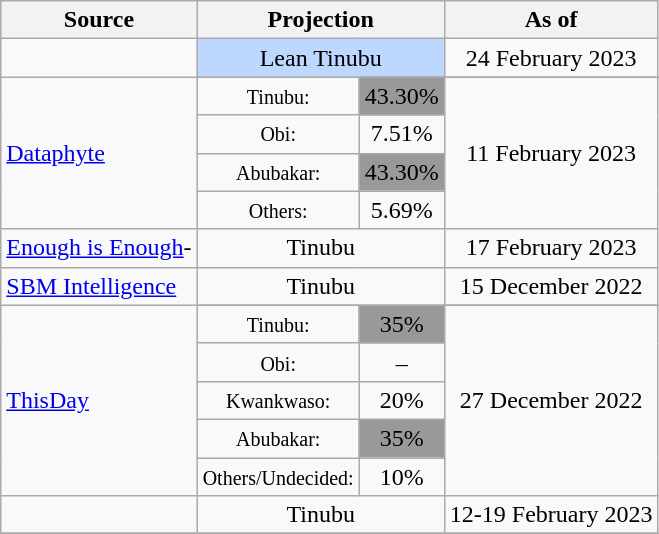<table class="wikitable" style="text-align:center">
<tr>
<th>Source</th>
<th colspan=2>Projection</th>
<th>As of</th>
</tr>
<tr>
<td align="left"></td>
<td colspan=2 bgcolor=#bed7ff>Lean Tinubu</td>
<td>24 February 2023</td>
</tr>
<tr>
<td rowspan=5 align="left"><a href='#'>Dataphyte</a></td>
</tr>
<tr>
<td><small>Tinubu:</small></td>
<td bgcolor=#999999>43.30%</td>
<td rowspan=4>11 February 2023</td>
</tr>
<tr>
<td><small>Obi:</small></td>
<td>7.51%</td>
</tr>
<tr>
<td><small>Abubakar:</small></td>
<td bgcolor=#999999>43.30%</td>
</tr>
<tr>
<td><small>Others:</small></td>
<td>5.69%</td>
</tr>
<tr>
<td align="left"><a href='#'>Enough is Enough</a>-<br></td>
<td colspan=2 >Tinubu</td>
<td>17 February 2023</td>
</tr>
<tr>
<td align="left"><a href='#'>SBM Intelligence</a></td>
<td colspan=2 >Tinubu</td>
<td>15 December 2022</td>
</tr>
<tr>
<td rowspan=6 align="left"><a href='#'>ThisDay</a></td>
</tr>
<tr>
<td><small>Tinubu:</small></td>
<td bgcolor=#999999>35%</td>
<td rowspan=5>27 December 2022</td>
</tr>
<tr>
<td><small>Obi:</small></td>
<td>–</td>
</tr>
<tr>
<td><small>Kwankwaso:</small></td>
<td>20%</td>
</tr>
<tr>
<td><small>Abubakar:</small></td>
<td bgcolor=#999999>35%</td>
</tr>
<tr>
<td><small>Others/Undecided:</small></td>
<td>10%</td>
</tr>
<tr>
<td align="left"></td>
<td colspan=2 >Tinubu</td>
<td>12-19 February 2023</td>
</tr>
<tr>
</tr>
</table>
